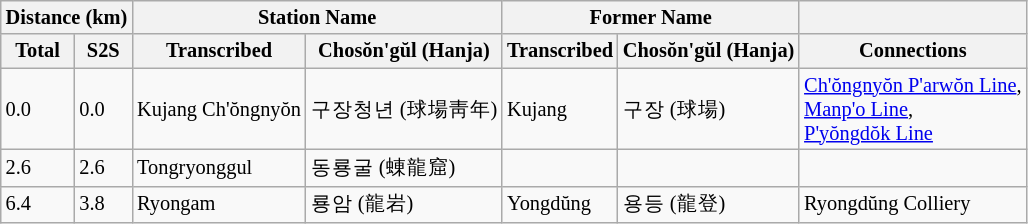<table class="wikitable" style="font-size:85%;">
<tr>
<th colspan="2">Distance (km)</th>
<th colspan="2">Station Name</th>
<th colspan="2">Former Name</th>
<th></th>
</tr>
<tr>
<th>Total</th>
<th>S2S</th>
<th>Transcribed</th>
<th>Chosŏn'gŭl (Hanja)</th>
<th>Transcribed</th>
<th>Chosŏn'gŭl (Hanja)</th>
<th>Connections</th>
</tr>
<tr>
<td>0.0</td>
<td>0.0</td>
<td>Kujang Ch'ŏngnyŏn</td>
<td>구장청년 (球場靑年)</td>
<td>Kujang</td>
<td>구장 (球場)</td>
<td><a href='#'>Ch'ŏngnyŏn P'arwŏn Line</a>,<br><a href='#'>Manp'o Line</a>,<br><a href='#'>P'yŏngdŏk Line</a></td>
</tr>
<tr>
<td>2.6</td>
<td>2.6</td>
<td>Tongryonggul</td>
<td>동룡굴 (蝀龍窟)</td>
<td></td>
<td></td>
<td></td>
</tr>
<tr>
<td>6.4</td>
<td>3.8</td>
<td>Ryongam</td>
<td>룡암 (龍岩)</td>
<td>Yongdŭng</td>
<td>용등 (龍登)</td>
<td>Ryongdŭng Colliery</td>
</tr>
</table>
